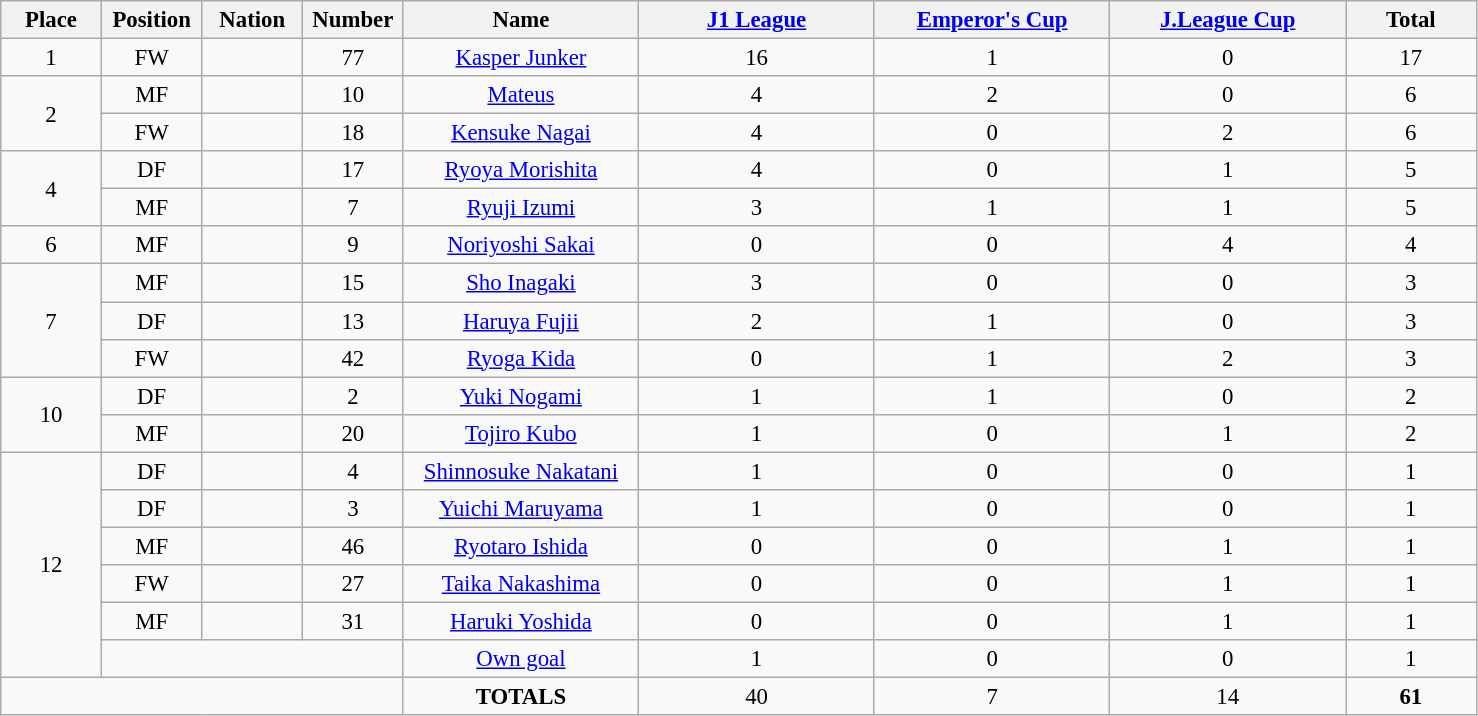<table class="wikitable" style="font-size: 95%; text-align: center;">
<tr>
<th width=60>Place</th>
<th width=60>Position</th>
<th width=60>Nation</th>
<th width=60>Number</th>
<th width=150>Name</th>
<th width=150><a href='#'>J1 League</a></th>
<th width=150><a href='#'>Emperor's Cup</a></th>
<th width=150><a href='#'>J.League Cup</a></th>
<th width=80>Total</th>
</tr>
<tr>
<td>1</td>
<td>FW</td>
<td></td>
<td>77</td>
<td><a href='#'>Kasper Junker</a></td>
<td>16</td>
<td>1</td>
<td>0</td>
<td>17</td>
</tr>
<tr>
<td rowspan="2">2</td>
<td>MF</td>
<td></td>
<td>10</td>
<td><a href='#'>Mateus</a></td>
<td>4</td>
<td>2</td>
<td>0</td>
<td>6</td>
</tr>
<tr>
<td>FW</td>
<td></td>
<td>18</td>
<td><a href='#'>Kensuke Nagai</a></td>
<td>4</td>
<td>0</td>
<td>2</td>
<td>6</td>
</tr>
<tr>
<td rowspan="2">4</td>
<td>DF</td>
<td></td>
<td>17</td>
<td><a href='#'>Ryoya Morishita</a></td>
<td>4</td>
<td>0</td>
<td>1</td>
<td>5</td>
</tr>
<tr>
<td>MF</td>
<td></td>
<td>7</td>
<td><a href='#'>Ryuji Izumi</a></td>
<td>3</td>
<td>1</td>
<td>1</td>
<td>5</td>
</tr>
<tr>
<td>6</td>
<td>MF</td>
<td></td>
<td>9</td>
<td><a href='#'>Noriyoshi Sakai</a></td>
<td>0</td>
<td>0</td>
<td>4</td>
<td>4</td>
</tr>
<tr>
<td rowspan="3">7</td>
<td>MF</td>
<td></td>
<td>15</td>
<td><a href='#'>Sho Inagaki</a></td>
<td>3</td>
<td>0</td>
<td>0</td>
<td>3</td>
</tr>
<tr>
<td>DF</td>
<td></td>
<td>13</td>
<td><a href='#'>Haruya Fujii</a></td>
<td>2</td>
<td>1</td>
<td>0</td>
<td>3</td>
</tr>
<tr>
<td>FW</td>
<td></td>
<td>42</td>
<td><a href='#'>Ryoga Kida</a></td>
<td>0</td>
<td>1</td>
<td>2</td>
<td>3</td>
</tr>
<tr>
<td rowspan="2">10</td>
<td>DF</td>
<td></td>
<td>2</td>
<td><a href='#'>Yuki Nogami</a></td>
<td>1</td>
<td>1</td>
<td>0</td>
<td>2</td>
</tr>
<tr>
<td>MF</td>
<td></td>
<td>20</td>
<td><a href='#'>Tojiro Kubo</a></td>
<td>1</td>
<td>0</td>
<td>1</td>
<td>2</td>
</tr>
<tr>
<td rowspan="6">12</td>
<td>DF</td>
<td></td>
<td>4</td>
<td><a href='#'>Shinnosuke Nakatani</a></td>
<td>1</td>
<td>0</td>
<td>0</td>
<td>1</td>
</tr>
<tr>
<td>DF</td>
<td></td>
<td>3</td>
<td><a href='#'>Yuichi Maruyama</a></td>
<td>1</td>
<td>0</td>
<td>0</td>
<td>1</td>
</tr>
<tr>
<td>MF</td>
<td></td>
<td>46</td>
<td><a href='#'>Ryotaro Ishida</a></td>
<td>0</td>
<td>0</td>
<td>1</td>
<td>1</td>
</tr>
<tr>
<td>FW</td>
<td></td>
<td>27</td>
<td><a href='#'>Taika Nakashima</a></td>
<td>0</td>
<td>0</td>
<td>1</td>
<td>1</td>
</tr>
<tr>
<td>MF</td>
<td></td>
<td>31</td>
<td><a href='#'>Haruki Yoshida</a></td>
<td>0</td>
<td>0</td>
<td>1</td>
<td>1</td>
</tr>
<tr>
<td colspan="3"></td>
<td><a href='#'>Own goal</a></td>
<td>1</td>
<td>0</td>
<td>0</td>
<td>1</td>
</tr>
<tr>
<td colspan="4"></td>
<td><strong>TOTALS</strong></td>
<td>40</td>
<td>7</td>
<td>14</td>
<td><strong>61</strong></td>
</tr>
</table>
